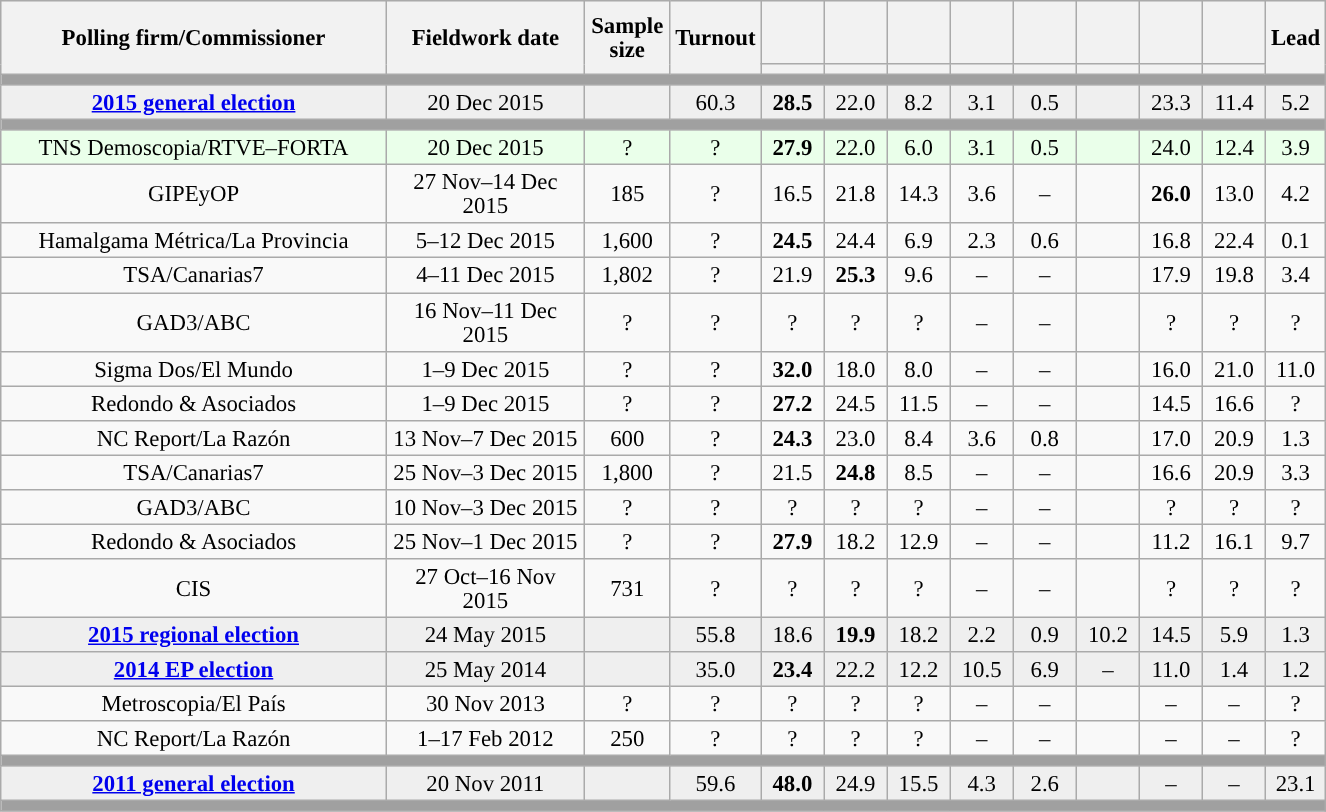<table class="wikitable collapsible collapsed" style="text-align:center; font-size:95%; line-height:16px;">
<tr style="height:42px; background-color:#E9E9E9">
<th style="width:250px;" rowspan="2">Polling firm/Commissioner</th>
<th style="width:125px;" rowspan="2">Fieldwork date</th>
<th style="width:50px;" rowspan="2">Sample size</th>
<th style="width:45px;" rowspan="2">Turnout</th>
<th style="width:35px;"></th>
<th style="width:35px;"></th>
<th style="width:35px;"></th>
<th style="width:35px;"></th>
<th style="width:35px;"></th>
<th style="width:35px;"></th>
<th style="width:35px;"></th>
<th style="width:35px;"></th>
<th style="width:30px;" rowspan="2">Lead</th>
</tr>
<tr>
<th style="color:inherit;background:"></th>
<th style="color:inherit;background:"></th>
<th style="color:inherit;background:"></th>
<th style="color:inherit;background:"></th>
<th style="color:inherit;background:"></th>
<th style="color:inherit;background:"></th>
<th style="color:inherit;background:"></th>
<th style="color:inherit;background:"></th>
</tr>
<tr>
<td colspan="13" style="background:#A0A0A0"></td>
</tr>
<tr style="background:#EFEFEF;">
<td><strong><a href='#'>2015 general election</a></strong></td>
<td>20 Dec 2015</td>
<td></td>
<td>60.3</td>
<td><strong>28.5</strong><br></td>
<td>22.0<br></td>
<td>8.2<br></td>
<td>3.1<br></td>
<td>0.5<br></td>
<td></td>
<td>23.3<br></td>
<td>11.4<br></td>
<td style="background:">5.2</td>
</tr>
<tr>
<td colspan="13" style="background:#A0A0A0"></td>
</tr>
<tr style="background:#EAFFEA;">
<td>TNS Demoscopia/RTVE–FORTA</td>
<td>20 Dec 2015</td>
<td>?</td>
<td>?</td>
<td><strong>27.9</strong><br></td>
<td>22.0<br></td>
<td>6.0<br></td>
<td>3.1<br></td>
<td>0.5<br></td>
<td></td>
<td>24.0<br></td>
<td>12.4<br></td>
<td style="background:">3.9</td>
</tr>
<tr>
<td>GIPEyOP</td>
<td>27 Nov–14 Dec 2015</td>
<td>185</td>
<td>?</td>
<td>16.5<br></td>
<td>21.8<br></td>
<td>14.3<br></td>
<td>3.6<br></td>
<td>–</td>
<td></td>
<td><strong>26.0</strong><br></td>
<td>13.0<br></td>
<td style="background:">4.2</td>
</tr>
<tr>
<td>Hamalgama Métrica/La Provincia</td>
<td>5–12 Dec 2015</td>
<td>1,600</td>
<td>?</td>
<td><strong>24.5</strong><br></td>
<td>24.4<br></td>
<td>6.9<br></td>
<td>2.3<br></td>
<td>0.6<br></td>
<td></td>
<td>16.8<br></td>
<td>22.4<br></td>
<td style="background:">0.1</td>
</tr>
<tr>
<td>TSA/Canarias7</td>
<td>4–11 Dec 2015</td>
<td>1,802</td>
<td>?</td>
<td>21.9<br></td>
<td><strong>25.3</strong><br></td>
<td>9.6<br></td>
<td>–</td>
<td>–</td>
<td></td>
<td>17.9<br></td>
<td>19.8<br></td>
<td style="background:">3.4</td>
</tr>
<tr>
<td>GAD3/ABC</td>
<td>16 Nov–11 Dec 2015</td>
<td>?</td>
<td>?</td>
<td>?<br></td>
<td>?<br></td>
<td>?<br></td>
<td>–</td>
<td>–</td>
<td></td>
<td>?<br></td>
<td>?<br></td>
<td style="background:">?</td>
</tr>
<tr>
<td>Sigma Dos/El Mundo</td>
<td>1–9 Dec 2015</td>
<td>?</td>
<td>?</td>
<td><strong>32.0</strong><br></td>
<td>18.0<br></td>
<td>8.0<br></td>
<td>–</td>
<td>–</td>
<td></td>
<td>16.0<br></td>
<td>21.0<br></td>
<td style="background:">11.0</td>
</tr>
<tr>
<td>Redondo & Asociados</td>
<td>1–9 Dec 2015</td>
<td>?</td>
<td>?</td>
<td><strong>27.2</strong><br></td>
<td>24.5<br></td>
<td>11.5<br></td>
<td>–</td>
<td>–</td>
<td></td>
<td>14.5<br></td>
<td>16.6<br></td>
<td style="background:">?</td>
</tr>
<tr>
<td>NC Report/La Razón</td>
<td>13 Nov–7 Dec 2015</td>
<td>600</td>
<td>?</td>
<td><strong>24.3</strong><br></td>
<td>23.0<br></td>
<td>8.4<br></td>
<td>3.6<br></td>
<td>0.8<br></td>
<td></td>
<td>17.0<br></td>
<td>20.9<br></td>
<td style="background:">1.3</td>
</tr>
<tr>
<td>TSA/Canarias7</td>
<td>25 Nov–3 Dec 2015</td>
<td>1,800</td>
<td>?</td>
<td>21.5<br></td>
<td><strong>24.8</strong><br></td>
<td>8.5<br></td>
<td>–</td>
<td>–</td>
<td></td>
<td>16.6<br></td>
<td>20.9<br></td>
<td style="background:">3.3</td>
</tr>
<tr>
<td>GAD3/ABC</td>
<td>10 Nov–3 Dec 2015</td>
<td>?</td>
<td>?</td>
<td>?<br></td>
<td>?<br></td>
<td>?<br></td>
<td>–</td>
<td>–</td>
<td></td>
<td>?<br></td>
<td>?<br></td>
<td style="background:">?</td>
</tr>
<tr>
<td>Redondo & Asociados</td>
<td>25 Nov–1 Dec 2015</td>
<td>?</td>
<td>?</td>
<td><strong>27.9</strong><br></td>
<td>18.2<br></td>
<td>12.9<br></td>
<td>–</td>
<td>–</td>
<td></td>
<td>11.2<br></td>
<td>16.1<br></td>
<td style="background:">9.7</td>
</tr>
<tr>
<td>CIS</td>
<td>27 Oct–16 Nov 2015</td>
<td>731</td>
<td>?</td>
<td>?<br></td>
<td>?<br></td>
<td>?<br></td>
<td>–</td>
<td>–</td>
<td></td>
<td>?<br></td>
<td>?<br></td>
<td style="background:">?</td>
</tr>
<tr style="background:#EFEFEF;">
<td><strong><a href='#'>2015 regional election</a></strong></td>
<td>24 May 2015</td>
<td></td>
<td>55.8</td>
<td>18.6<br></td>
<td><strong>19.9</strong><br></td>
<td>18.2<br></td>
<td>2.2<br></td>
<td>0.9<br></td>
<td>10.2<br></td>
<td>14.5<br></td>
<td>5.9<br></td>
<td style="background:">1.3</td>
</tr>
<tr style="background:#EFEFEF;">
<td><strong><a href='#'>2014 EP election</a></strong></td>
<td>25 May 2014</td>
<td></td>
<td>35.0</td>
<td><strong>23.4</strong><br></td>
<td>22.2<br></td>
<td>12.2<br></td>
<td>10.5<br></td>
<td>6.9<br></td>
<td>–</td>
<td>11.0<br></td>
<td>1.4<br></td>
<td style="background:">1.2</td>
</tr>
<tr>
<td>Metroscopia/El País</td>
<td>30 Nov 2013</td>
<td>?</td>
<td>?</td>
<td>?<br></td>
<td>?<br></td>
<td>?<br></td>
<td>–</td>
<td>–</td>
<td></td>
<td>–</td>
<td>–</td>
<td style="background:">?</td>
</tr>
<tr>
<td>NC Report/La Razón</td>
<td>1–17 Feb 2012</td>
<td>250</td>
<td>?</td>
<td>?<br></td>
<td>?<br></td>
<td>?<br></td>
<td>–</td>
<td>–</td>
<td></td>
<td>–</td>
<td>–</td>
<td style="background:">?</td>
</tr>
<tr>
<td colspan="13" style="background:#A0A0A0"></td>
</tr>
<tr style="background:#EFEFEF;">
<td><strong><a href='#'>2011 general election</a></strong></td>
<td>20 Nov 2011</td>
<td></td>
<td>59.6</td>
<td><strong>48.0</strong><br></td>
<td>24.9<br></td>
<td>15.5<br></td>
<td>4.3<br></td>
<td>2.6<br></td>
<td></td>
<td>–</td>
<td>–</td>
<td style="background:">23.1</td>
</tr>
<tr>
<td colspan="13" style="background:#A0A0A0"></td>
</tr>
</table>
